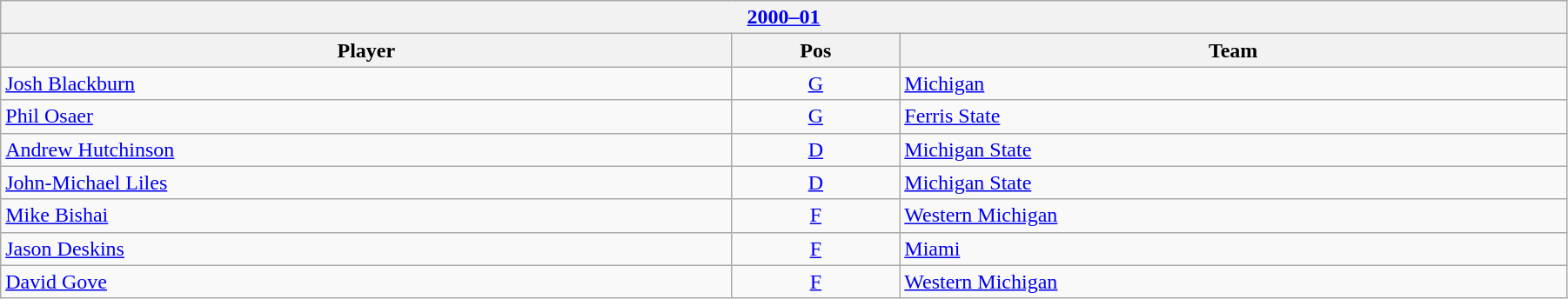<table class="wikitable" width=95%>
<tr>
<th colspan=3><a href='#'>2000–01</a></th>
</tr>
<tr>
<th>Player</th>
<th>Pos</th>
<th>Team</th>
</tr>
<tr>
<td><a href='#'>Josh Blackburn</a></td>
<td style="text-align:center;"><a href='#'>G</a></td>
<td><a href='#'>Michigan</a></td>
</tr>
<tr>
<td><a href='#'>Phil Osaer</a></td>
<td style="text-align:center;"><a href='#'>G</a></td>
<td><a href='#'>Ferris State</a></td>
</tr>
<tr>
<td><a href='#'>Andrew Hutchinson</a></td>
<td style="text-align:center;"><a href='#'>D</a></td>
<td><a href='#'>Michigan State</a></td>
</tr>
<tr>
<td><a href='#'>John-Michael Liles</a></td>
<td style="text-align:center;"><a href='#'>D</a></td>
<td><a href='#'>Michigan State</a></td>
</tr>
<tr>
<td><a href='#'>Mike Bishai</a></td>
<td style="text-align:center;"><a href='#'>F</a></td>
<td><a href='#'>Western Michigan</a></td>
</tr>
<tr>
<td><a href='#'>Jason Deskins</a></td>
<td style="text-align:center;"><a href='#'>F</a></td>
<td><a href='#'>Miami</a></td>
</tr>
<tr>
<td><a href='#'>David Gove</a></td>
<td style="text-align:center;"><a href='#'>F</a></td>
<td><a href='#'>Western Michigan</a></td>
</tr>
</table>
